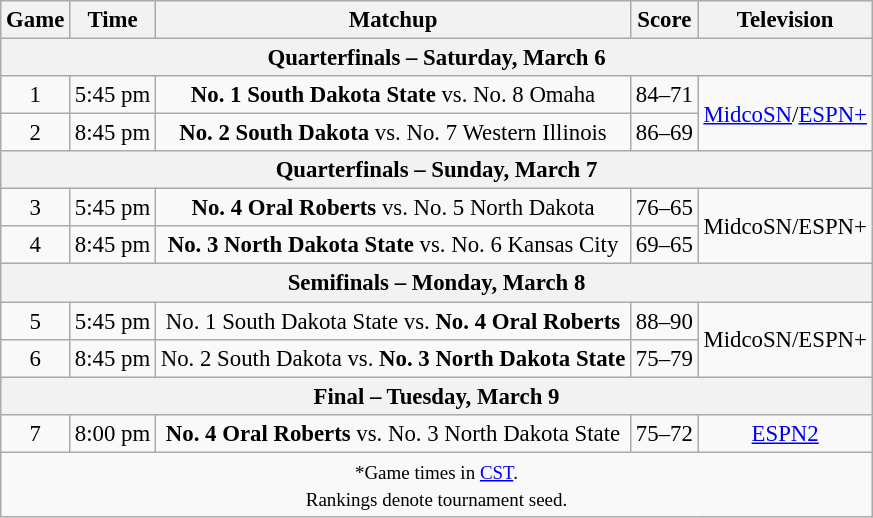<table class="wikitable" style="font-size: 95%;text-align:center">
<tr>
<th>Game</th>
<th>Time </th>
<th>Matchup</th>
<th>Score</th>
<th>Television</th>
</tr>
<tr>
<th colspan=5>Quarterfinals – Saturday, March 6</th>
</tr>
<tr>
<td>1</td>
<td>5:45 pm</td>
<td><strong>No. 1 South Dakota State</strong> vs. No. 8 Omaha</td>
<td>84–71</td>
<td rowspan=2><a href='#'>MidcoSN</a>/<a href='#'>ESPN+</a></td>
</tr>
<tr>
<td>2</td>
<td>8:45 pm</td>
<td><strong>No. 2 South Dakota</strong> vs. No. 7 Western Illinois</td>
<td>86–69</td>
</tr>
<tr>
<th colspan=5>Quarterfinals – Sunday, March 7</th>
</tr>
<tr>
<td>3</td>
<td>5:45 pm</td>
<td><strong>No. 4 Oral Roberts</strong> vs. No. 5 North Dakota</td>
<td>76–65</td>
<td rowspan=2>MidcoSN/ESPN+</td>
</tr>
<tr>
<td>4</td>
<td>8:45 pm</td>
<td><strong>No. 3 North Dakota State</strong> vs. No. 6 Kansas City</td>
<td>69–65</td>
</tr>
<tr>
<th colspan=5>Semifinals – Monday, March 8</th>
</tr>
<tr>
<td>5</td>
<td>5:45 pm</td>
<td>No. 1 South Dakota State vs. <strong>No. 4 Oral Roberts</strong></td>
<td>88–90</td>
<td rowspan=2>MidcoSN/ESPN+</td>
</tr>
<tr>
<td>6</td>
<td>8:45 pm</td>
<td>No. 2 South Dakota vs. <strong>No. 3 North Dakota State</strong></td>
<td>75–79</td>
</tr>
<tr>
<th colspan=5>Final – Tuesday, March 9</th>
</tr>
<tr>
<td>7</td>
<td>8:00 pm</td>
<td><strong>No. 4 Oral Roberts</strong> vs. No. 3 North Dakota State</td>
<td>75–72</td>
<td><a href='#'>ESPN2</a></td>
</tr>
<tr>
<td colspan=5><small>*Game times in <a href='#'>CST</a>.<br> Rankings denote tournament seed.</small></td>
</tr>
</table>
